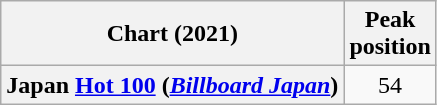<table class="wikitable sortable plainrowheaders" style="text-align:center">
<tr>
<th scope="col">Chart (2021)</th>
<th scope="col">Peak<br>position</th>
</tr>
<tr>
<th scope="row">Japan <a href='#'>Hot 100</a> (<em><a href='#'>Billboard Japan</a></em>)</th>
<td>54</td>
</tr>
</table>
